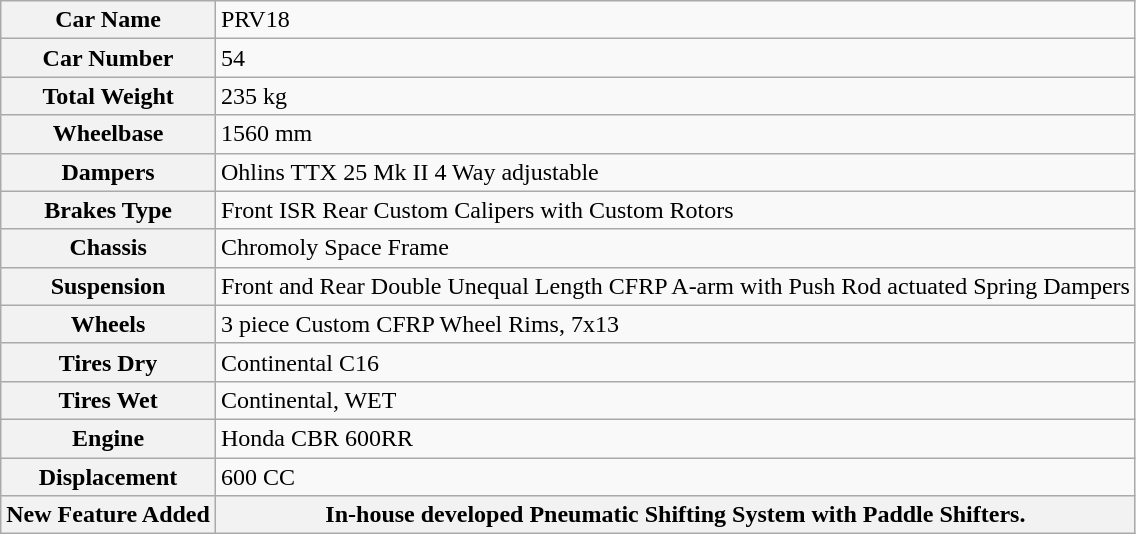<table class="wikitable">
<tr style="vertical-align: top">
<th>Car Name</th>
<td>PRV18</td>
</tr>
<tr style="vertical-align: top">
<th>Car Number</th>
<td>54</td>
</tr>
<tr style="vertical-align: top">
<th>Total Weight</th>
<td>235 kg</td>
</tr>
<tr style="vertical-align: top">
<th>Wheelbase</th>
<td>1560 mm</td>
</tr>
<tr style="vertical-align: top">
<th>Dampers</th>
<td>Ohlins TTX 25 Mk II 4 Way adjustable</td>
</tr>
<tr style="vertical-align: top">
<th>Brakes Type</th>
<td>Front ISR Rear Custom Calipers with Custom Rotors</td>
</tr>
<tr style="vertical-align: top">
<th>Chassis</th>
<td>Chromoly Space Frame</td>
</tr>
<tr style="vertical-align: top">
<th>Suspension</th>
<td>Front and Rear Double Unequal Length CFRP A-arm with Push Rod actuated Spring Dampers</td>
</tr>
<tr style="vertical-align: top">
<th>Wheels</th>
<td>3 piece Custom CFRP Wheel Rims, 7x13</td>
</tr>
<tr style="vertical-align: top">
<th>Tires Dry</th>
<td>Continental C16</td>
</tr>
<tr style="vertical-align: top">
<th>Tires Wet</th>
<td>Continental, WET</td>
</tr>
<tr style="vertical-align: top">
<th>Engine</th>
<td>Honda CBR 600RR</td>
</tr>
<tr>
<th>Displacement</th>
<td>600 CC</td>
</tr>
<tr>
<th>New Feature Added</th>
<th>In-house developed Pneumatic Shifting System with Paddle Shifters.</th>
</tr>
</table>
